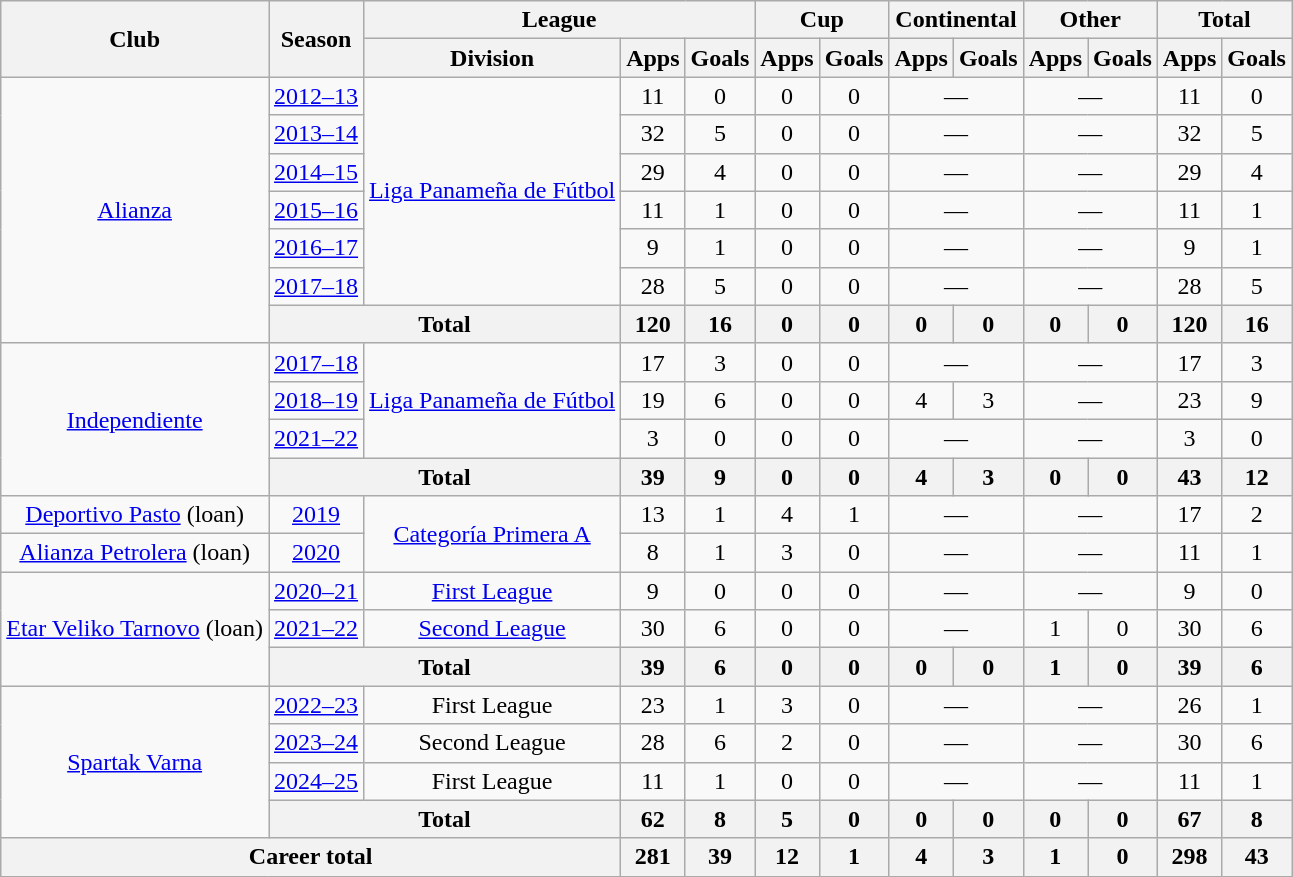<table class="wikitable" style="text-align: center;">
<tr>
<th rowspan="2">Club</th>
<th rowspan="2">Season</th>
<th colspan="3">League</th>
<th colspan="2">Cup</th>
<th colspan="2">Continental</th>
<th colspan="2">Other</th>
<th colspan="2">Total</th>
</tr>
<tr>
<th>Division</th>
<th>Apps</th>
<th>Goals</th>
<th>Apps</th>
<th>Goals</th>
<th>Apps</th>
<th>Goals</th>
<th>Apps</th>
<th>Goals</th>
<th>Apps</th>
<th>Goals</th>
</tr>
<tr>
<td rowspan="7"><a href='#'>Alianza</a></td>
<td><a href='#'>2012–13</a></td>
<td rowspan=6><a href='#'>Liga Panameña de Fútbol</a></td>
<td>11</td>
<td>0</td>
<td>0</td>
<td>0</td>
<td colspan="2">—</td>
<td colspan="2">—</td>
<td>11</td>
<td>0</td>
</tr>
<tr>
<td><a href='#'>2013–14</a></td>
<td>32</td>
<td>5</td>
<td>0</td>
<td>0</td>
<td colspan="2">—</td>
<td colspan="2">—</td>
<td>32</td>
<td>5</td>
</tr>
<tr>
<td><a href='#'>2014–15</a></td>
<td>29</td>
<td>4</td>
<td>0</td>
<td>0</td>
<td colspan="2">—</td>
<td colspan="2">—</td>
<td>29</td>
<td>4</td>
</tr>
<tr>
<td><a href='#'>2015–16</a></td>
<td>11</td>
<td>1</td>
<td>0</td>
<td>0</td>
<td colspan="2">—</td>
<td colspan="2">—</td>
<td>11</td>
<td>1</td>
</tr>
<tr>
<td><a href='#'>2016–17</a></td>
<td>9</td>
<td>1</td>
<td>0</td>
<td>0</td>
<td colspan="2">—</td>
<td colspan="2">—</td>
<td>9</td>
<td>1</td>
</tr>
<tr>
<td><a href='#'>2017–18</a></td>
<td>28</td>
<td>5</td>
<td>0</td>
<td>0</td>
<td colspan="2">—</td>
<td colspan="2">—</td>
<td>28</td>
<td>5</td>
</tr>
<tr>
<th colspan="2">Total</th>
<th>120</th>
<th>16</th>
<th>0</th>
<th>0</th>
<th>0</th>
<th>0</th>
<th>0</th>
<th>0</th>
<th>120</th>
<th>16</th>
</tr>
<tr>
<td rowspan="4"><a href='#'>Independiente</a></td>
<td><a href='#'>2017–18</a></td>
<td rowspan=3><a href='#'>Liga Panameña de Fútbol</a></td>
<td>17</td>
<td>3</td>
<td>0</td>
<td>0</td>
<td colspan="2">—</td>
<td colspan="2">—</td>
<td>17</td>
<td>3</td>
</tr>
<tr>
<td><a href='#'>2018–19</a></td>
<td>19</td>
<td>6</td>
<td>0</td>
<td>0</td>
<td>4</td>
<td>3</td>
<td colspan="2">—</td>
<td>23</td>
<td>9</td>
</tr>
<tr>
<td><a href='#'>2021–22</a></td>
<td>3</td>
<td>0</td>
<td>0</td>
<td>0</td>
<td colspan="2">—</td>
<td colspan="2">—</td>
<td>3</td>
<td>0</td>
</tr>
<tr>
<th colspan="2">Total</th>
<th>39</th>
<th>9</th>
<th>0</th>
<th>0</th>
<th>4</th>
<th>3</th>
<th>0</th>
<th>0</th>
<th>43</th>
<th>12</th>
</tr>
<tr>
<td rowspan="1"><a href='#'>Deportivo Pasto</a> (loan)</td>
<td><a href='#'>2019</a></td>
<td rowspan=2><a href='#'>Categoría Primera A</a></td>
<td>13</td>
<td>1</td>
<td>4</td>
<td>1</td>
<td colspan="2">—</td>
<td colspan="2">—</td>
<td>17</td>
<td>2</td>
</tr>
<tr>
<td rowspan="1"><a href='#'>Alianza Petrolera</a> (loan)</td>
<td><a href='#'>2020</a></td>
<td>8</td>
<td>1</td>
<td>3</td>
<td>0</td>
<td colspan="2">—</td>
<td colspan="2">—</td>
<td>11</td>
<td>1</td>
</tr>
<tr>
<td rowspan="3"><a href='#'>Etar Veliko Tarnovo</a> (loan)</td>
<td><a href='#'>2020–21</a></td>
<td><a href='#'>First League</a></td>
<td>9</td>
<td>0</td>
<td>0</td>
<td>0</td>
<td colspan="2">—</td>
<td colspan="2">—</td>
<td>9</td>
<td>0</td>
</tr>
<tr>
<td><a href='#'>2021–22</a></td>
<td><a href='#'>Second League</a></td>
<td>30</td>
<td>6</td>
<td>0</td>
<td>0</td>
<td colspan="2">—</td>
<td>1</td>
<td>0</td>
<td>30</td>
<td>6</td>
</tr>
<tr>
<th colspan="2">Total</th>
<th>39</th>
<th>6</th>
<th>0</th>
<th>0</th>
<th>0</th>
<th>0</th>
<th>1</th>
<th>0</th>
<th>39</th>
<th>6</th>
</tr>
<tr>
<td rowspan="4"><a href='#'>Spartak Varna</a></td>
<td><a href='#'>2022–23</a></td>
<td>First League</td>
<td>23</td>
<td>1</td>
<td>3</td>
<td>0</td>
<td colspan="2">—</td>
<td colspan="2">—</td>
<td>26</td>
<td>1</td>
</tr>
<tr>
<td><a href='#'>2023–24</a></td>
<td>Second League</td>
<td>28</td>
<td>6</td>
<td>2</td>
<td>0</td>
<td colspan="2">—</td>
<td colspan="2">—</td>
<td>30</td>
<td>6</td>
</tr>
<tr>
<td><a href='#'>2024–25</a></td>
<td>First League</td>
<td>11</td>
<td>1</td>
<td>0</td>
<td>0</td>
<td colspan="2">—</td>
<td colspan="2">—</td>
<td>11</td>
<td>1</td>
</tr>
<tr>
<th colspan="2">Total</th>
<th>62</th>
<th>8</th>
<th>5</th>
<th>0</th>
<th>0</th>
<th>0</th>
<th>0</th>
<th>0</th>
<th>67</th>
<th>8</th>
</tr>
<tr>
<th colspan="3">Career total</th>
<th>281</th>
<th>39</th>
<th>12</th>
<th>1</th>
<th>4</th>
<th>3</th>
<th>1</th>
<th>0</th>
<th>298</th>
<th>43</th>
</tr>
</table>
